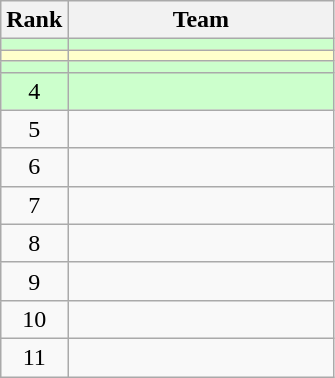<table class="wikitable">
<tr>
<th>Rank</th>
<th width=170>Team</th>
</tr>
<tr bgcolor=#ccffcc>
<td align=center></td>
<td></td>
</tr>
<tr bgcolor=#ffffcc>
<td align=center></td>
<td></td>
</tr>
<tr bgcolor=#ccffcc>
<td align=center></td>
<td></td>
</tr>
<tr bgcolor=#ccffcc>
<td align=center>4</td>
<td></td>
</tr>
<tr>
<td align=center>5</td>
<td></td>
</tr>
<tr>
<td align=center>6</td>
<td></td>
</tr>
<tr>
<td align=center>7</td>
<td></td>
</tr>
<tr>
<td align=center>8</td>
<td></td>
</tr>
<tr>
<td align=center>9</td>
<td></td>
</tr>
<tr>
<td align=center>10</td>
<td></td>
</tr>
<tr>
<td align=center>11</td>
<td></td>
</tr>
</table>
